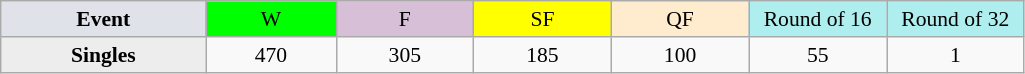<table class=wikitable style=font-size:90%;text-align:center>
<tr>
<td style="width:130px; background:#dfe2e9;"><strong>Event</strong></td>
<td style="width:80px; background:lime;">W</td>
<td style="width:85px; background:thistle;">F</td>
<td style="width:85px; background:#ff0;">SF</td>
<td style="width:85px; background:#ffebcd;">QF</td>
<td style="width:85px; background:#afeeee;">Round of 16</td>
<td style="width:85px; background:#afeeee;">Round of 32</td>
</tr>
<tr>
<th style="background:#ededed;">Singles</th>
<td rowspan=1>470</td>
<td rowspan=1>305</td>
<td rowspan=1>185</td>
<td rowspan=1>100</td>
<td rowspan=1>55</td>
<td>1</td>
</tr>
</table>
